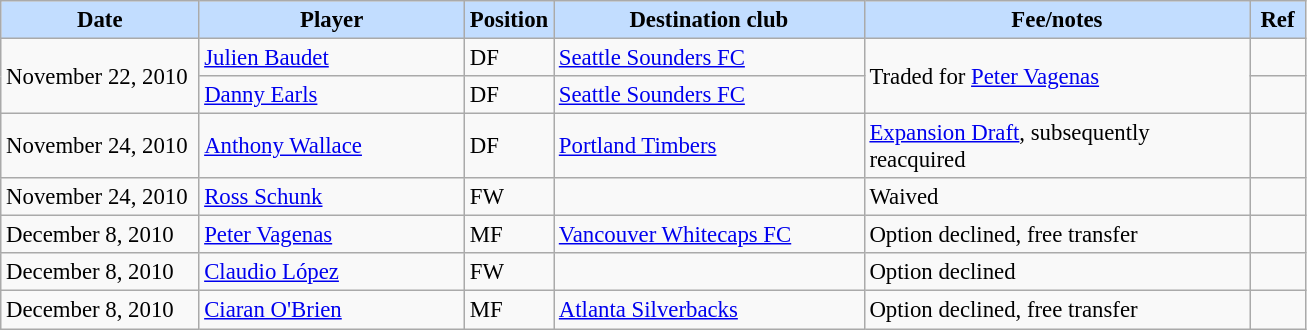<table class="wikitable" style="text-align:left; font-size:95%;">
<tr>
<th style="background:#c2ddff; width:125px;">Date</th>
<th style="background:#c2ddff; width:170px;">Player</th>
<th style="background:#c2ddff; width:50px;">Position</th>
<th style="background:#c2ddff; width:200px;">Destination club</th>
<th style="background:#c2ddff; width:250px;">Fee/notes</th>
<th style="background:#c2ddff; width:30px;">Ref</th>
</tr>
<tr>
<td rowspan="2">November 22, 2010</td>
<td> <a href='#'>Julien Baudet</a></td>
<td>DF</td>
<td> <a href='#'>Seattle Sounders FC</a></td>
<td rowspan="2">Traded for <a href='#'>Peter Vagenas</a></td>
<td></td>
</tr>
<tr>
<td> <a href='#'>Danny Earls</a></td>
<td>DF</td>
<td> <a href='#'>Seattle Sounders FC</a></td>
<td></td>
</tr>
<tr>
<td>November 24, 2010</td>
<td> <a href='#'>Anthony Wallace</a></td>
<td>DF</td>
<td> <a href='#'>Portland Timbers</a></td>
<td><a href='#'>Expansion Draft</a>, subsequently reacquired</td>
<td></td>
</tr>
<tr>
<td>November 24, 2010</td>
<td> <a href='#'>Ross Schunk</a></td>
<td>FW</td>
<td></td>
<td>Waived</td>
<td></td>
</tr>
<tr>
<td>December 8, 2010</td>
<td> <a href='#'>Peter Vagenas</a></td>
<td>MF</td>
<td> <a href='#'>Vancouver Whitecaps FC</a></td>
<td>Option declined, free transfer</td>
<td></td>
</tr>
<tr>
<td>December 8, 2010</td>
<td> <a href='#'>Claudio López</a></td>
<td>FW</td>
<td></td>
<td>Option declined</td>
<td></td>
</tr>
<tr>
<td>December 8, 2010</td>
<td> <a href='#'>Ciaran O'Brien</a></td>
<td>MF</td>
<td> <a href='#'>Atlanta Silverbacks</a></td>
<td>Option declined, free transfer</td>
<td></td>
</tr>
</table>
